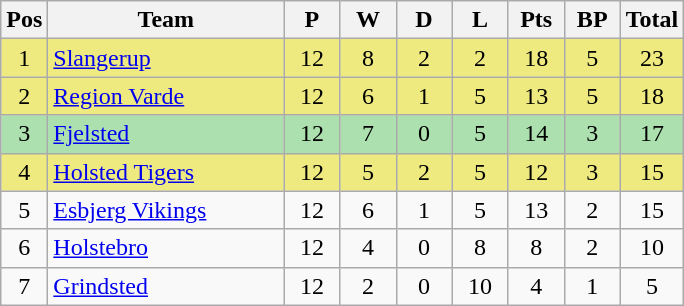<table class="wikitable" style="font-size: 100%">
<tr>
<th width=20>Pos</th>
<th width=150>Team</th>
<th width=30>P</th>
<th width=30>W</th>
<th width=30>D</th>
<th width=30>L</th>
<th width=30>Pts</th>
<th width=30>BP</th>
<th width=30>Total</th>
</tr>
<tr align=center style="background:#EEEA80;">
<td>1</td>
<td align="left"><a href='#'>Slangerup</a></td>
<td>12</td>
<td>8</td>
<td>2</td>
<td>2</td>
<td>18</td>
<td>5</td>
<td>23</td>
</tr>
<tr align=center style="background:#EEEA80;">
<td>2</td>
<td align="left"><a href='#'>Region Varde</a></td>
<td>12</td>
<td>6</td>
<td>1</td>
<td>5</td>
<td>13</td>
<td>5</td>
<td>18</td>
</tr>
<tr align=center style="background:#ACE1AF;">
<td>3</td>
<td align="left"><a href='#'>Fjelsted</a></td>
<td>12</td>
<td>7</td>
<td>0</td>
<td>5</td>
<td>14</td>
<td>3</td>
<td>17</td>
</tr>
<tr align=center style="background:#EEEA80;">
<td>4</td>
<td align="left"><a href='#'>Holsted Tigers</a></td>
<td>12</td>
<td>5</td>
<td>2</td>
<td>5</td>
<td>12</td>
<td>3</td>
<td>15</td>
</tr>
<tr align=center>
<td>5</td>
<td align="left"><a href='#'>Esbjerg Vikings</a></td>
<td>12</td>
<td>6</td>
<td>1</td>
<td>5</td>
<td>13</td>
<td>2</td>
<td>15</td>
</tr>
<tr align=center>
<td>6</td>
<td align="left"><a href='#'>Holstebro</a></td>
<td>12</td>
<td>4</td>
<td>0</td>
<td>8</td>
<td>8</td>
<td>2</td>
<td>10</td>
</tr>
<tr align=center>
<td>7</td>
<td align="left"><a href='#'>Grindsted</a></td>
<td>12</td>
<td>2</td>
<td>0</td>
<td>10</td>
<td>4</td>
<td>1</td>
<td>5</td>
</tr>
</table>
